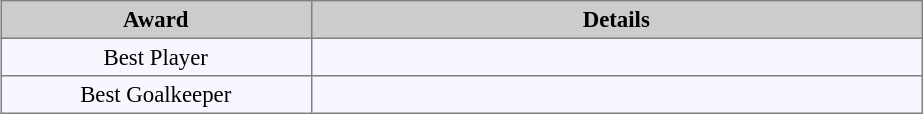<table bgcolor="#f7f8ff" align="center" cellpadding="3" cellspacing="0" border="1" style="font-size: 95%; border: gray solid 1px; border-collapse: collapse;">
<tr bgcolor="#CCCCCC" align="center">
<td width="200"><strong>Award</strong></td>
<td width="400"><strong>Details</strong></td>
</tr>
<tr align=center>
<td>Best Player</td>
<td></td>
</tr>
<tr align=center>
<td>Best Goalkeeper</td>
<td></td>
</tr>
</table>
